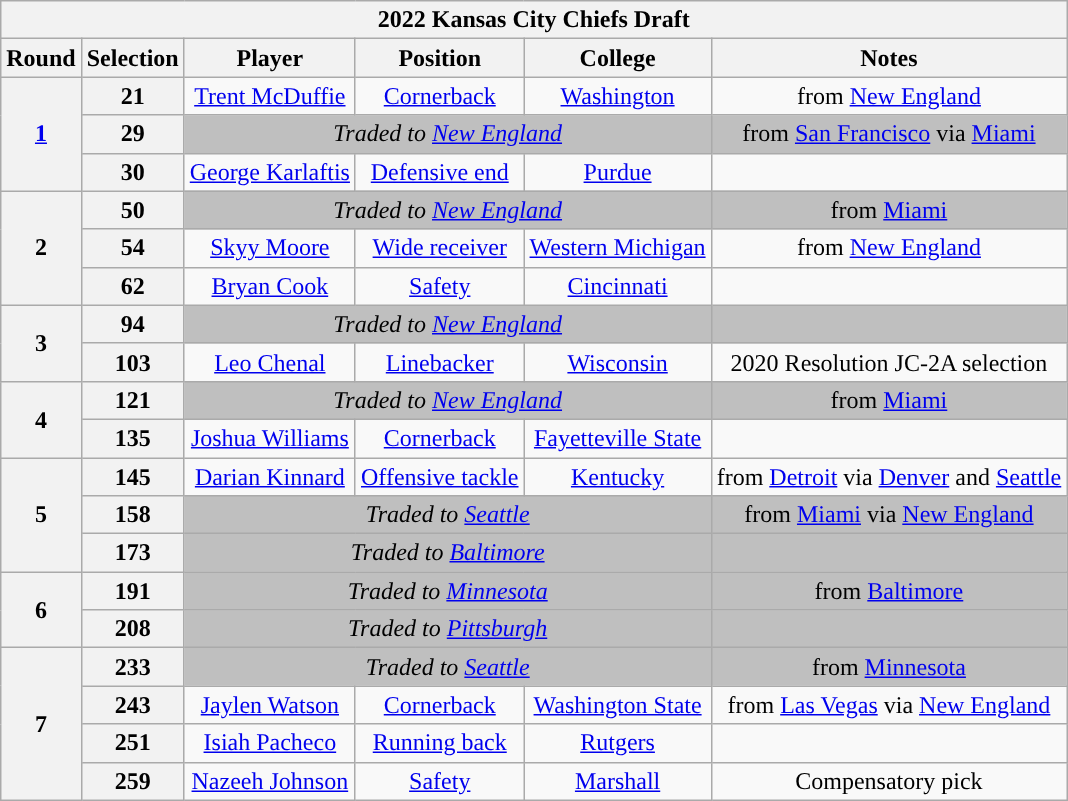<table class="wikitable" style="text-align:center">
<tr>
<th colspan=6>2022 Kansas City Chiefs Draft</th>
</tr>
<tr>
<th>Round</th>
<th>Selection</th>
<th>Player</th>
<th>Position</th>
<th>College</th>
<th>Notes</th>
</tr>
<tr>
<th rowspan="3"><a href='#'>1</a></th>
<th>21</th>
<td><a href='#'>Trent McDuffie</a></td>
<td><a href='#'>Cornerback</a></td>
<td><a href='#'>Washington</a></td>
<td>from <a href='#'>New England</a></td>
</tr>
<tr>
<th>29</th>
<td colspan="3" style="background:#BFBFBF"><em>Traded to <a href='#'>New England</a></em></td>
<td style="background:#BFBFBF">from <a href='#'>San Francisco</a> via <a href='#'>Miami</a></td>
</tr>
<tr>
<th>30</th>
<td><a href='#'>George Karlaftis</a></td>
<td><a href='#'>Defensive end</a></td>
<td><a href='#'>Purdue</a></td>
<td></td>
</tr>
<tr>
<th rowspan="3">2</th>
<th>50</th>
<td colspan="3" style="background:#BFBFBF"><em>Traded to <a href='#'>New England</a></em></td>
<td style="background:#BFBFBF">from <a href='#'>Miami</a></td>
</tr>
<tr>
<th>54</th>
<td><a href='#'>Skyy Moore</a></td>
<td><a href='#'>Wide receiver</a></td>
<td><a href='#'>Western Michigan</a></td>
<td>from <a href='#'>New England</a></td>
</tr>
<tr>
<th>62</th>
<td><a href='#'>Bryan Cook</a></td>
<td><a href='#'>Safety</a></td>
<td><a href='#'>Cincinnati</a></td>
<td></td>
</tr>
<tr>
<th rowspan="2">3</th>
<th>94</th>
<td colspan="3" style="background:#BFBFBF"><em>Traded to <a href='#'>New England</a></em></td>
<td style="background:#BFBFBF"></td>
</tr>
<tr>
<th>103</th>
<td><a href='#'>Leo Chenal</a></td>
<td><a href='#'>Linebacker</a></td>
<td><a href='#'>Wisconsin</a></td>
<td>2020 Resolution JC-2A selection</td>
</tr>
<tr>
<th rowspan="2">4</th>
<th>121</th>
<td colspan="3" style="background:#BFBFBF"><em>Traded to <a href='#'>New England</a></em></td>
<td style="background:#BFBFBF">from <a href='#'>Miami</a></td>
</tr>
<tr>
<th>135</th>
<td><a href='#'>Joshua Williams</a></td>
<td><a href='#'>Cornerback</a></td>
<td><a href='#'>Fayetteville State</a></td>
<td></td>
</tr>
<tr>
<th rowspan="3">5</th>
<th>145</th>
<td><a href='#'>Darian Kinnard</a></td>
<td><a href='#'>Offensive tackle</a></td>
<td><a href='#'>Kentucky</a></td>
<td>from <a href='#'>Detroit</a> via <a href='#'>Denver</a> and <a href='#'>Seattle</a></td>
</tr>
<tr>
<th>158</th>
<td colspan="3" style="background:#BFBFBF"><em>Traded to <a href='#'>Seattle</a></em></td>
<td style="background:#BFBFBF">from <a href='#'>Miami</a> via <a href='#'>New England</a></td>
</tr>
<tr>
<th>173</th>
<td colspan="3" style="background:#BFBFBF"><em>Traded to <a href='#'>Baltimore</a></em></td>
<td style="background:#BFBFBF"></td>
</tr>
<tr>
<th rowspan="2">6</th>
<th>191</th>
<td colspan="3" style="background:#BFBFBF"><em>Traded to <a href='#'>Minnesota</a></em></td>
<td style="background:#BFBFBF">from <a href='#'>Baltimore</a></td>
</tr>
<tr>
<th>208</th>
<td colspan="3" style="background:#BFBFBF"><em>Traded to <a href='#'>Pittsburgh</a></em></td>
<td style="background:#BFBFBF"></td>
</tr>
<tr>
<th rowspan="4">7</th>
<th>233</th>
<td colspan="3" style="background:#BFBFBF"><em>Traded to <a href='#'>Seattle</a></em></td>
<td style="background:#BFBFBF">from <a href='#'>Minnesota</a></td>
</tr>
<tr>
<th>243</th>
<td><a href='#'>Jaylen Watson</a></td>
<td><a href='#'>Cornerback</a></td>
<td><a href='#'>Washington State</a></td>
<td>from <a href='#'>Las Vegas</a> via <a href='#'>New England</a></td>
</tr>
<tr>
<th>251</th>
<td><a href='#'>Isiah Pacheco</a></td>
<td><a href='#'>Running back</a></td>
<td><a href='#'>Rutgers</a></td>
<td></td>
</tr>
<tr>
<th>259</th>
<td><a href='#'>Nazeeh Johnson</a></td>
<td><a href='#'>Safety</a></td>
<td><a href='#'>Marshall</a></td>
<td>Compensatory pick</td>
</tr>
</table>
